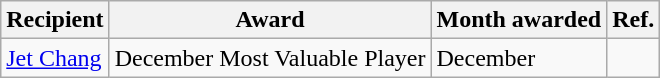<table class="wikitable">
<tr>
<th>Recipient</th>
<th>Award</th>
<th>Month awarded</th>
<th>Ref.</th>
</tr>
<tr>
<td><a href='#'>Jet Chang</a></td>
<td>December Most Valuable Player</td>
<td>December</td>
<td></td>
</tr>
</table>
